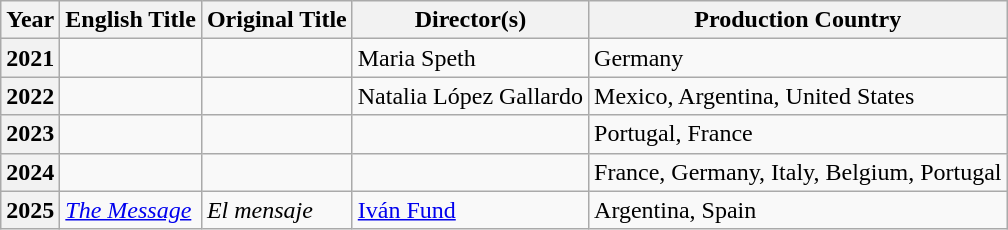<table class="wikitable plainrowheaders">
<tr>
<th scope="col">Year</th>
<th scope="col">English Title</th>
<th scope="col">Original Title</th>
<th scope="col">Director(s)</th>
<th scope="col">Production Country</th>
</tr>
<tr>
<th align="center">2021 <br></th>
<td></td>
<td></td>
<td>Maria Speth</td>
<td>Germany</td>
</tr>
<tr>
<th align="center">2022 <br></th>
<td></td>
<td></td>
<td>Natalia López Gallardo</td>
<td>Mexico, Argentina, United States</td>
</tr>
<tr>
<th align="center">2023 <br></th>
<td></td>
<td></td>
<td></td>
<td>Portugal, France</td>
</tr>
<tr>
<th align="center">2024<br></th>
<td></td>
<td></td>
<td></td>
<td>France, Germany, Italy, Belgium, Portugal</td>
</tr>
<tr>
<th align="center">2025<br></th>
<td><em><a href='#'>The Message</a></em></td>
<td><em>El mensaje</em></td>
<td><a href='#'>Iván Fund</a></td>
<td>Argentina, Spain</td>
</tr>
</table>
